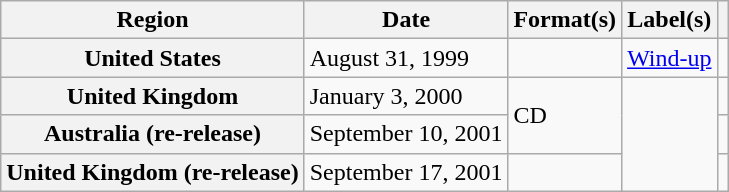<table class="wikitable plainrowheaders">
<tr>
<th scope="col">Region</th>
<th scope="col">Date</th>
<th scope="col">Format(s)</th>
<th scope="col">Label(s)</th>
<th scope="col"></th>
</tr>
<tr>
<th scope="row">United States</th>
<td>August 31, 1999</td>
<td></td>
<td><a href='#'>Wind-up</a></td>
<td></td>
</tr>
<tr>
<th scope="row">United Kingdom</th>
<td>January 3, 2000</td>
<td rowspan="2">CD</td>
<td rowspan="3"></td>
<td></td>
</tr>
<tr>
<th scope="row">Australia (re-release)</th>
<td>September 10, 2001</td>
<td></td>
</tr>
<tr>
<th scope="row">United Kingdom (re-release)</th>
<td>September 17, 2001</td>
<td></td>
<td></td>
</tr>
</table>
